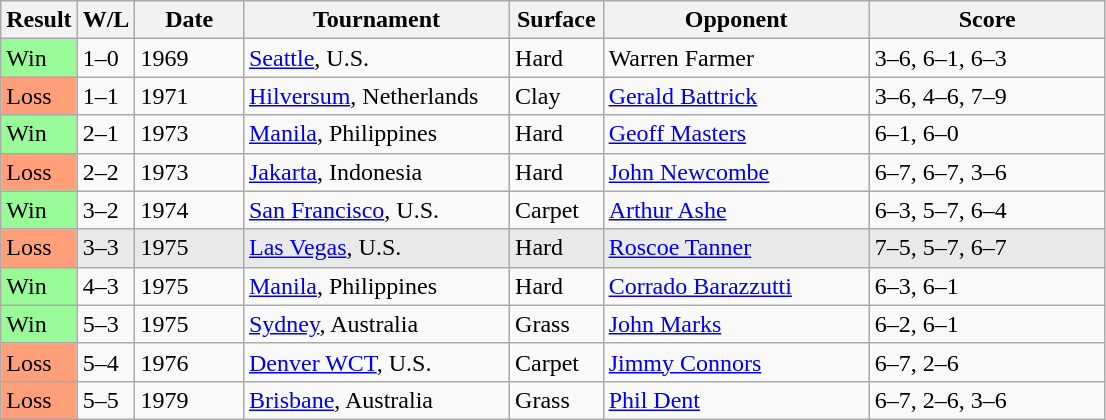<table class="sortable wikitable">
<tr>
<th style="width:40px">Result</th>
<th style="width:30px" class="unsortable">W/L</th>
<th style="width:65px">Date</th>
<th style="width:170px">Tournament</th>
<th style="width:55px">Surface</th>
<th style="width:170px">Opponent</th>
<th style="width:150px" class="unsortable">Score</th>
</tr>
<tr>
<td style="background:#98fb98;">Win</td>
<td>1–0</td>
<td>1969</td>
<td><a href='#'>Seattle</a>, U.S.</td>
<td>Hard</td>
<td> Warren Farmer</td>
<td>3–6, 6–1, 6–3</td>
</tr>
<tr>
<td style="background:#ffa07a;">Loss</td>
<td>1–1</td>
<td>1971</td>
<td><a href='#'>Hilversum</a>, Netherlands</td>
<td>Clay</td>
<td> <a href='#'>Gerald Battrick</a></td>
<td>3–6, 4–6, 7–9</td>
</tr>
<tr>
<td style="background:#98fb98;">Win</td>
<td>2–1</td>
<td>1973</td>
<td><a href='#'>Manila</a>, Philippines</td>
<td>Hard</td>
<td> <a href='#'>Geoff Masters</a></td>
<td>6–1, 6–0</td>
</tr>
<tr>
<td style="background:#ffa07a;">Loss</td>
<td>2–2</td>
<td>1973</td>
<td><a href='#'>Jakarta</a>, Indonesia</td>
<td>Hard</td>
<td> <a href='#'>John Newcombe</a></td>
<td>6–7, 6–7, 3–6</td>
</tr>
<tr>
<td style="background:#98fb98;">Win</td>
<td>3–2</td>
<td>1974</td>
<td><a href='#'>San Francisco</a>, U.S.</td>
<td>Carpet</td>
<td> <a href='#'>Arthur Ashe</a></td>
<td>6–3, 5–7, 6–4</td>
</tr>
<tr style="background:#e9e9e9;">
<td style="background:#ffa07a;">Loss</td>
<td>3–3</td>
<td>1975</td>
<td><a href='#'>Las Vegas</a>, U.S.</td>
<td>Hard</td>
<td> <a href='#'>Roscoe Tanner</a></td>
<td>7–5, 5–7, 6–7</td>
</tr>
<tr>
<td style="background:#98fb98;">Win</td>
<td>4–3</td>
<td>1975</td>
<td><a href='#'>Manila</a>, Philippines</td>
<td>Hard</td>
<td> <a href='#'>Corrado Barazzutti</a></td>
<td>6–3, 6–1</td>
</tr>
<tr>
<td style="background:#98fb98;">Win</td>
<td>5–3</td>
<td>1975</td>
<td><a href='#'>Sydney</a>, Australia</td>
<td>Grass</td>
<td> <a href='#'>John Marks</a></td>
<td>6–2, 6–1</td>
</tr>
<tr>
<td style="background:#ffa07a;">Loss</td>
<td>5–4</td>
<td>1976</td>
<td><a href='#'>Denver WCT</a>, U.S.</td>
<td>Carpet</td>
<td> <a href='#'>Jimmy Connors</a></td>
<td>6–7, 2–6</td>
</tr>
<tr>
<td style="background:#ffa07a;">Loss</td>
<td>5–5</td>
<td>1979</td>
<td><a href='#'>Brisbane</a>, Australia</td>
<td>Grass</td>
<td> <a href='#'>Phil Dent</a></td>
<td>6–7, 2–6, 3–6</td>
</tr>
</table>
